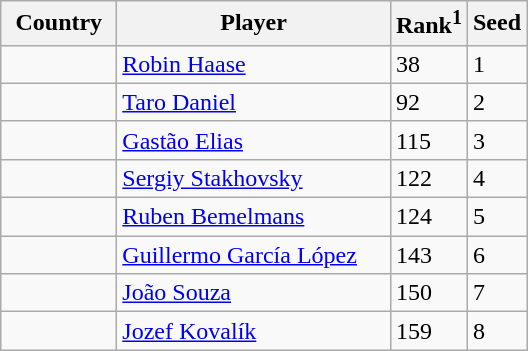<table class="sortable wikitable">
<tr>
<th width="70">Country</th>
<th width="175">Player</th>
<th>Rank<sup>1</sup></th>
<th>Seed</th>
</tr>
<tr>
<td></td>
<td><a href='#'>Robin Haase</a></td>
<td>38</td>
<td>1</td>
</tr>
<tr>
<td></td>
<td><a href='#'>Taro Daniel</a></td>
<td>92</td>
<td>2</td>
</tr>
<tr>
<td></td>
<td><a href='#'>Gastão Elias</a></td>
<td>115</td>
<td>3</td>
</tr>
<tr>
<td></td>
<td><a href='#'>Sergiy Stakhovsky</a></td>
<td>122</td>
<td>4</td>
</tr>
<tr>
<td></td>
<td><a href='#'>Ruben Bemelmans</a></td>
<td>124</td>
<td>5</td>
</tr>
<tr>
<td></td>
<td><a href='#'>Guillermo García López</a></td>
<td>143</td>
<td>6</td>
</tr>
<tr>
<td></td>
<td><a href='#'>João Souza</a></td>
<td>150</td>
<td>7</td>
</tr>
<tr>
<td></td>
<td><a href='#'>Jozef Kovalík</a></td>
<td>159</td>
<td>8</td>
</tr>
</table>
